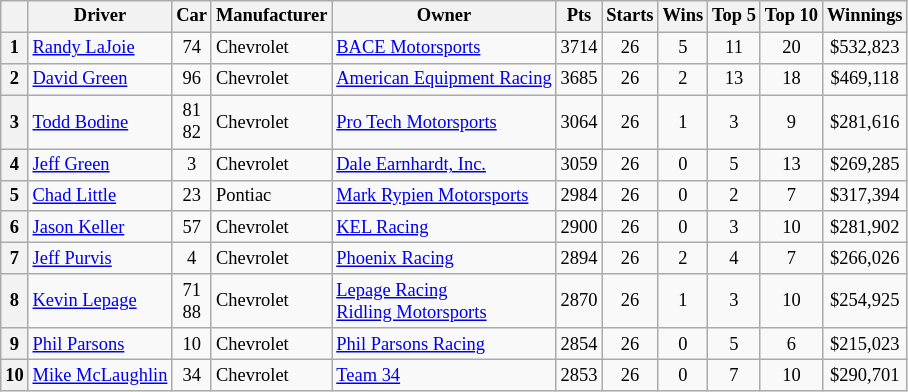<table class="wikitable" style="font-size:77%; text-align:center">
<tr valign="center">
<th valign="middle"></th>
<th valign="middle">Driver</th>
<th valign="middle">Car</th>
<th valign="middle">Manufacturer</th>
<th valign="middle">Owner</th>
<th valign="middle">Pts</th>
<th valign="middle">Starts</th>
<th valign="middle">Wins</th>
<th valign="middle">Top 5</th>
<th valign="middle">Top 10</th>
<th valign="middle">Winnings</th>
</tr>
<tr>
<th>1</th>
<td align="left"><a href='#'>Randy LaJoie</a></td>
<td>74</td>
<td align="left">Chevrolet</td>
<td align="left"><a href='#'>BACE Motorsports</a></td>
<td>3714</td>
<td>26</td>
<td>5</td>
<td>11</td>
<td>20</td>
<td>$532,823</td>
</tr>
<tr>
<th>2</th>
<td align="left"><a href='#'>David Green</a></td>
<td>96</td>
<td align="left">Chevrolet</td>
<td align="left"><a href='#'>American Equipment Racing</a></td>
<td>3685</td>
<td>26</td>
<td>2</td>
<td>13</td>
<td>18</td>
<td>$469,118</td>
</tr>
<tr>
<th>3</th>
<td align="left"><a href='#'>Todd Bodine</a></td>
<td>81<br>82</td>
<td align="left">Chevrolet</td>
<td align="left"><a href='#'>Pro Tech Motorsports</a></td>
<td>3064</td>
<td>26</td>
<td>1</td>
<td>3</td>
<td>9</td>
<td>$281,616</td>
</tr>
<tr>
<th>4</th>
<td align="left"><a href='#'>Jeff Green</a></td>
<td>3</td>
<td align="left">Chevrolet</td>
<td align="left"><a href='#'>Dale Earnhardt, Inc.</a></td>
<td>3059</td>
<td>26</td>
<td>0</td>
<td>5</td>
<td>13</td>
<td>$269,285</td>
</tr>
<tr>
<th>5</th>
<td align="left"><a href='#'>Chad Little</a></td>
<td>23</td>
<td align="left">Pontiac</td>
<td align="left"><a href='#'>Mark Rypien Motorsports</a></td>
<td>2984</td>
<td>26</td>
<td>0</td>
<td>2</td>
<td>7</td>
<td>$317,394</td>
</tr>
<tr>
<th>6</th>
<td align="left"><a href='#'>Jason Keller</a></td>
<td>57</td>
<td align="left">Chevrolet</td>
<td align="left"><a href='#'>KEL Racing</a></td>
<td>2900</td>
<td>26</td>
<td>0</td>
<td>3</td>
<td>10</td>
<td>$281,902</td>
</tr>
<tr>
<th>7</th>
<td align="left"><a href='#'>Jeff Purvis</a></td>
<td>4</td>
<td align="left">Chevrolet</td>
<td align="left"><a href='#'>Phoenix Racing</a></td>
<td>2894</td>
<td>26</td>
<td>2</td>
<td>4</td>
<td>7</td>
<td>$266,026</td>
</tr>
<tr>
<th>8</th>
<td align="left"><a href='#'>Kevin Lepage</a></td>
<td>71<br>88</td>
<td align="left">Chevrolet</td>
<td align="left"><a href='#'>Lepage Racing</a><br><a href='#'>Ridling Motorsports</a></td>
<td>2870</td>
<td>26</td>
<td>1</td>
<td>3</td>
<td>10</td>
<td>$254,925</td>
</tr>
<tr>
<th>9</th>
<td align="left"><a href='#'>Phil Parsons</a></td>
<td>10</td>
<td align="left">Chevrolet</td>
<td align="left"><a href='#'>Phil Parsons Racing</a></td>
<td>2854</td>
<td>26</td>
<td>0</td>
<td>5</td>
<td>6</td>
<td>$215,023</td>
</tr>
<tr>
<th>10</th>
<td align="left"><a href='#'>Mike McLaughlin</a></td>
<td>34</td>
<td align="left">Chevrolet</td>
<td align="left"><a href='#'>Team 34</a></td>
<td>2853</td>
<td>26</td>
<td>0</td>
<td>7</td>
<td>10</td>
<td>$290,701</td>
</tr>
</table>
